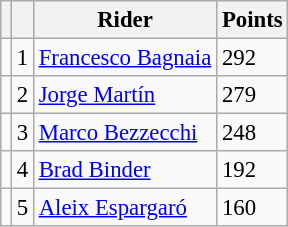<table class="wikitable" style="font-size: 95%;">
<tr>
<th></th>
<th></th>
<th>Rider</th>
<th>Points</th>
</tr>
<tr>
<td></td>
<td align=center>1</td>
<td> <a href='#'>Francesco Bagnaia</a></td>
<td align=left>292</td>
</tr>
<tr>
<td></td>
<td align=center>2</td>
<td> <a href='#'>Jorge Martín</a></td>
<td align=left>279</td>
</tr>
<tr>
<td></td>
<td align=center>3</td>
<td> <a href='#'>Marco Bezzecchi</a></td>
<td align=left>248</td>
</tr>
<tr>
<td></td>
<td align=center>4</td>
<td> <a href='#'>Brad Binder</a></td>
<td align=left>192</td>
</tr>
<tr>
<td></td>
<td align=center>5</td>
<td> <a href='#'>Aleix Espargaró</a></td>
<td align=left>160</td>
</tr>
</table>
